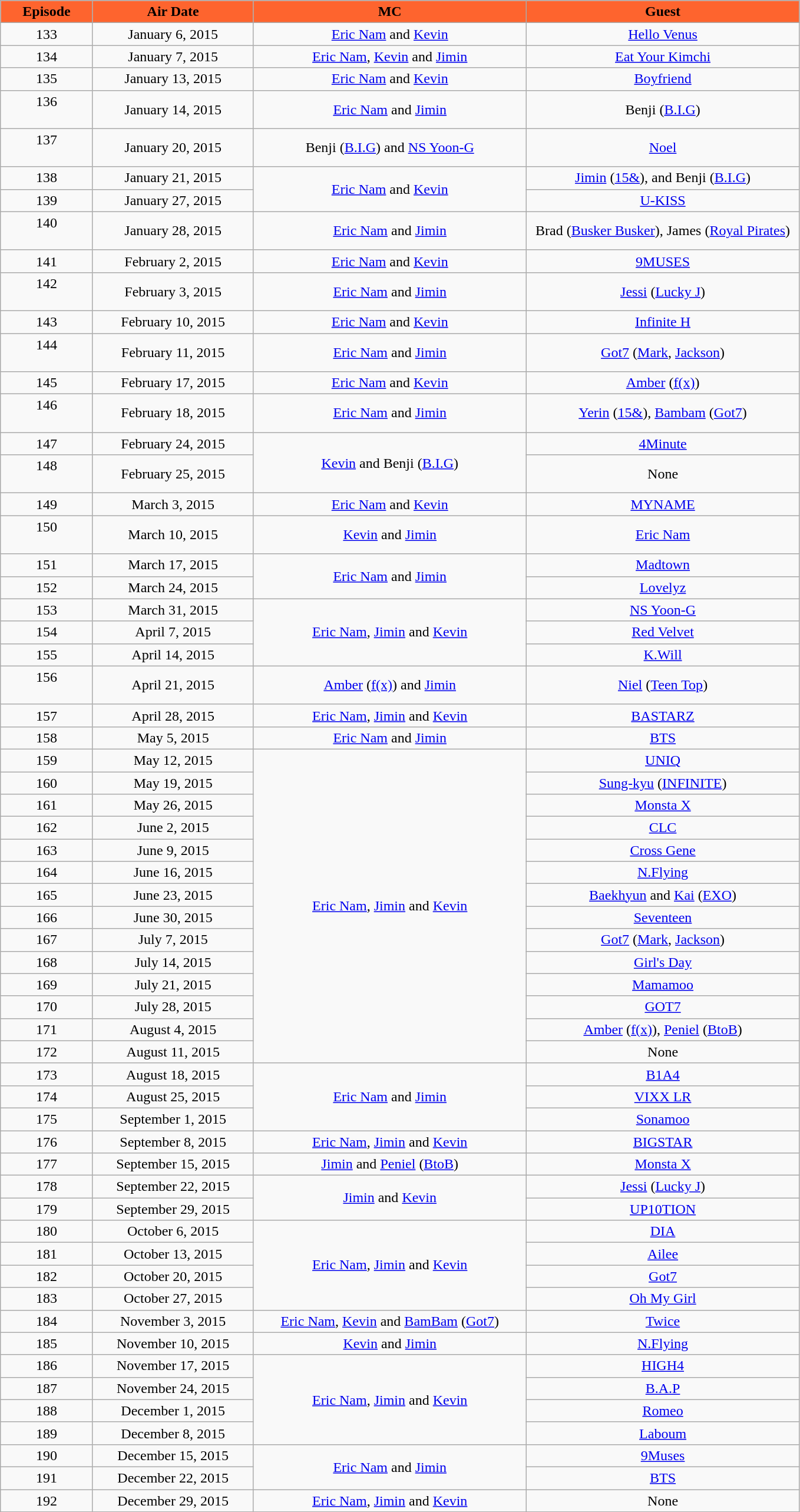<table class="wikitable" style="text-align:center;" width="905px">
<tr>
<th style="background:#FE642E; width:50px;">Episode</th>
<th style="background:#FE642E; width:100px;">Air Date</th>
<th style="background:#FE642E; width:175px;">MC</th>
<th style="background:#FE642E; width:175px;">Guest</th>
</tr>
<tr>
<td>133<br></td>
<td>January 6, 2015</td>
<td><a href='#'>Eric Nam</a> and <a href='#'>Kevin</a></td>
<td><a href='#'>Hello Venus</a></td>
</tr>
<tr>
<td>134<br></td>
<td>January 7, 2015</td>
<td><a href='#'>Eric Nam</a>, <a href='#'>Kevin</a> and <a href='#'>Jimin</a></td>
<td><a href='#'>Eat Your Kimchi</a></td>
</tr>
<tr>
<td>135</td>
<td>January 13, 2015</td>
<td><a href='#'>Eric Nam</a> and <a href='#'>Kevin</a></td>
<td><a href='#'>Boyfriend</a></td>
</tr>
<tr>
<td>136<br><br></td>
<td>January 14, 2015</td>
<td><a href='#'>Eric Nam</a> and <a href='#'>Jimin</a></td>
<td>Benji (<a href='#'>B.I.G</a>)</td>
</tr>
<tr>
<td>137<br><br></td>
<td>January 20, 2015</td>
<td>Benji (<a href='#'>B.I.G</a>) and <a href='#'>NS Yoon-G</a></td>
<td><a href='#'>Noel</a></td>
</tr>
<tr>
<td>138<br></td>
<td>January 21, 2015</td>
<td rowspan=2><a href='#'>Eric Nam</a> and <a href='#'>Kevin</a></td>
<td><a href='#'>Jimin</a> (<a href='#'>15&</a>), and Benji (<a href='#'>B.I.G</a>)</td>
</tr>
<tr>
<td>139<br></td>
<td>January 27, 2015</td>
<td><a href='#'>U-KISS</a></td>
</tr>
<tr>
<td>140<br><br></td>
<td>January 28, 2015</td>
<td><a href='#'>Eric Nam</a> and <a href='#'>Jimin</a></td>
<td>Brad (<a href='#'>Busker Busker</a>), James (<a href='#'>Royal Pirates</a>)</td>
</tr>
<tr>
<td>141</td>
<td>February 2, 2015</td>
<td><a href='#'>Eric Nam</a> and <a href='#'>Kevin</a></td>
<td><a href='#'>9MUSES</a></td>
</tr>
<tr>
<td>142<br><br></td>
<td>February 3, 2015</td>
<td><a href='#'>Eric Nam</a> and <a href='#'>Jimin</a></td>
<td><a href='#'>Jessi</a> (<a href='#'>Lucky J</a>)</td>
</tr>
<tr>
<td>143</td>
<td>February 10, 2015</td>
<td><a href='#'>Eric Nam</a> and <a href='#'>Kevin</a></td>
<td><a href='#'>Infinite H</a></td>
</tr>
<tr>
<td>144<br><br></td>
<td>February 11, 2015</td>
<td><a href='#'>Eric Nam</a> and <a href='#'>Jimin</a></td>
<td><a href='#'>Got7</a> (<a href='#'>Mark</a>, <a href='#'>Jackson</a>)</td>
</tr>
<tr>
<td>145</td>
<td>February 17, 2015</td>
<td><a href='#'>Eric Nam</a> and <a href='#'>Kevin</a></td>
<td><a href='#'>Amber</a> (<a href='#'>f(x)</a>)</td>
</tr>
<tr>
<td>146<br><br></td>
<td>February 18, 2015</td>
<td><a href='#'>Eric Nam</a> and <a href='#'>Jimin</a></td>
<td><a href='#'>Yerin</a> (<a href='#'>15&</a>), <a href='#'>Bambam</a> (<a href='#'>Got7</a>)</td>
</tr>
<tr>
<td>147<br></td>
<td>February 24, 2015</td>
<td rowspan=2><a href='#'>Kevin</a> and Benji (<a href='#'>B.I.G</a>)</td>
<td><a href='#'>4Minute</a></td>
</tr>
<tr>
<td>148<br><br></td>
<td>February 25, 2015</td>
<td>None</td>
</tr>
<tr>
<td>149<br></td>
<td>March 3, 2015</td>
<td><a href='#'>Eric Nam</a> and <a href='#'>Kevin</a></td>
<td><a href='#'>MYNAME</a></td>
</tr>
<tr>
<td>150<br><br></td>
<td>March 10, 2015</td>
<td><a href='#'>Kevin</a> and <a href='#'>Jimin</a></td>
<td><a href='#'>Eric Nam</a></td>
</tr>
<tr>
<td>151<br></td>
<td>March 17, 2015</td>
<td rowspan=2><a href='#'>Eric Nam</a> and <a href='#'>Jimin</a></td>
<td><a href='#'>Madtown</a></td>
</tr>
<tr>
<td>152<br></td>
<td>March 24, 2015</td>
<td><a href='#'>Lovelyz</a></td>
</tr>
<tr>
<td>153</td>
<td>March 31, 2015</td>
<td rowspan=3><a href='#'>Eric Nam</a>, <a href='#'>Jimin</a> and <a href='#'>Kevin</a></td>
<td><a href='#'>NS Yoon-G</a></td>
</tr>
<tr>
<td>154<br></td>
<td>April 7, 2015</td>
<td><a href='#'>Red Velvet</a></td>
</tr>
<tr>
<td>155<br></td>
<td>April 14, 2015</td>
<td><a href='#'>K.Will</a></td>
</tr>
<tr>
<td>156<br><br></td>
<td>April 21, 2015</td>
<td><a href='#'>Amber</a> (<a href='#'>f(x)</a>) and <a href='#'>Jimin</a></td>
<td><a href='#'>Niel</a> (<a href='#'>Teen Top</a>)</td>
</tr>
<tr>
<td>157</td>
<td>April 28, 2015</td>
<td><a href='#'>Eric Nam</a>, <a href='#'>Jimin</a> and <a href='#'>Kevin</a></td>
<td><a href='#'>BASTARZ</a></td>
</tr>
<tr>
<td>158<br></td>
<td>May 5, 2015</td>
<td><a href='#'>Eric Nam</a> and <a href='#'>Jimin</a></td>
<td><a href='#'>BTS</a></td>
</tr>
<tr>
<td>159</td>
<td>May 12, 2015</td>
<td rowspan=14><a href='#'>Eric Nam</a>, <a href='#'>Jimin</a> and <a href='#'>Kevin</a></td>
<td><a href='#'>UNIQ</a></td>
</tr>
<tr>
<td>160</td>
<td>May 19, 2015</td>
<td><a href='#'>Sung-kyu</a> (<a href='#'>INFINITE</a>)</td>
</tr>
<tr>
<td>161</td>
<td>May 26, 2015</td>
<td><a href='#'>Monsta X</a></td>
</tr>
<tr>
<td>162</td>
<td>June 2, 2015</td>
<td><a href='#'>CLC</a></td>
</tr>
<tr>
<td>163</td>
<td>June 9, 2015</td>
<td><a href='#'>Cross Gene</a></td>
</tr>
<tr>
<td>164</td>
<td>June 16, 2015</td>
<td><a href='#'>N.Flying</a></td>
</tr>
<tr>
<td>165</td>
<td>June 23, 2015</td>
<td><a href='#'>Baekhyun</a> and <a href='#'>Kai</a> (<a href='#'>EXO</a>)</td>
</tr>
<tr>
<td>166</td>
<td>June 30, 2015</td>
<td><a href='#'>Seventeen</a></td>
</tr>
<tr>
<td>167<br></td>
<td>July 7, 2015</td>
<td><a href='#'>Got7</a> (<a href='#'>Mark</a>, <a href='#'>Jackson</a>)</td>
</tr>
<tr>
<td>168</td>
<td>July 14, 2015</td>
<td><a href='#'>Girl's Day</a></td>
</tr>
<tr>
<td>169</td>
<td>July 21, 2015</td>
<td><a href='#'>Mamamoo</a></td>
</tr>
<tr>
<td>170<br></td>
<td>July 28, 2015</td>
<td><a href='#'>GOT7</a></td>
</tr>
<tr>
<td>171<br></td>
<td>August 4, 2015</td>
<td><a href='#'>Amber</a> (<a href='#'>f(x)</a>), <a href='#'>Peniel</a> (<a href='#'>BtoB</a>)</td>
</tr>
<tr>
<td>172<br></td>
<td>August 11, 2015</td>
<td>None</td>
</tr>
<tr>
<td>173<br></td>
<td>August 18, 2015</td>
<td rowspan=3><a href='#'>Eric Nam</a> and <a href='#'>Jimin</a></td>
<td><a href='#'>B1A4</a></td>
</tr>
<tr>
<td>174<br></td>
<td>August 25, 2015</td>
<td><a href='#'>VIXX LR</a></td>
</tr>
<tr>
<td>175<br></td>
<td>September 1, 2015</td>
<td><a href='#'>Sonamoo</a></td>
</tr>
<tr>
<td>176</td>
<td>September 8, 2015</td>
<td><a href='#'>Eric Nam</a>, <a href='#'>Jimin</a> and <a href='#'>Kevin</a></td>
<td><a href='#'>BIGSTAR</a></td>
</tr>
<tr>
<td>177</td>
<td>September 15, 2015</td>
<td><a href='#'>Jimin</a> and <a href='#'>Peniel</a> (<a href='#'>BtoB</a>)</td>
<td><a href='#'>Monsta X</a></td>
</tr>
<tr>
<td>178</td>
<td>September 22, 2015</td>
<td rowspan=2><a href='#'>Jimin</a> and <a href='#'>Kevin</a></td>
<td><a href='#'>Jessi</a> (<a href='#'>Lucky J</a>)</td>
</tr>
<tr>
<td>179<br></td>
<td>September 29, 2015</td>
<td><a href='#'>UP10TION</a></td>
</tr>
<tr>
<td>180</td>
<td>October 6, 2015</td>
<td rowspan=4><a href='#'>Eric Nam</a>, <a href='#'>Jimin</a> and <a href='#'>Kevin</a></td>
<td><a href='#'>DIA</a></td>
</tr>
<tr>
<td>181</td>
<td>October 13, 2015</td>
<td><a href='#'>Ailee</a></td>
</tr>
<tr>
<td>182</td>
<td>October 20, 2015</td>
<td><a href='#'>Got7</a></td>
</tr>
<tr>
<td>183</td>
<td>October 27, 2015</td>
<td><a href='#'>Oh My Girl</a></td>
</tr>
<tr>
<td>184<br></td>
<td>November 3, 2015</td>
<td><a href='#'>Eric Nam</a>, <a href='#'>Kevin</a> and <a href='#'>BamBam</a> (<a href='#'>Got7</a>)</td>
<td><a href='#'>Twice</a></td>
</tr>
<tr>
<td>185<br></td>
<td>November 10, 2015</td>
<td><a href='#'>Kevin</a> and <a href='#'>Jimin</a></td>
<td><a href='#'>N.Flying</a></td>
</tr>
<tr>
<td>186<br></td>
<td>November 17, 2015</td>
<td rowspan=4><a href='#'>Eric Nam</a>, <a href='#'>Jimin</a> and <a href='#'>Kevin</a></td>
<td><a href='#'>HIGH4</a></td>
</tr>
<tr>
<td>187<br></td>
<td>November 24, 2015</td>
<td><a href='#'>B.A.P</a></td>
</tr>
<tr>
<td>188</td>
<td>December 1, 2015</td>
<td><a href='#'>Romeo</a></td>
</tr>
<tr>
<td>189</td>
<td>December 8, 2015</td>
<td><a href='#'>Laboum</a></td>
</tr>
<tr>
<td>190</td>
<td>December 15, 2015</td>
<td rowspan=2><a href='#'>Eric Nam</a> and <a href='#'>Jimin</a></td>
<td><a href='#'>9Muses</a></td>
</tr>
<tr>
<td>191<br></td>
<td>December 22, 2015</td>
<td><a href='#'>BTS</a></td>
</tr>
<tr>
<td>192<br></td>
<td>December 29, 2015</td>
<td><a href='#'>Eric Nam</a>, <a href='#'>Jimin</a> and <a href='#'>Kevin</a></td>
<td>None</td>
</tr>
</table>
